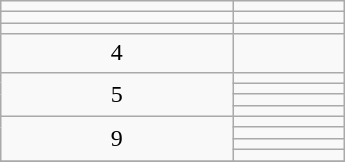<table class="wikitable" width="230px">
<tr>
<td align=center></td>
<td></td>
</tr>
<tr>
<td align=center></td>
<td></td>
</tr>
<tr>
<td align=center></td>
<td></td>
</tr>
<tr>
<td align=center>4</td>
<td></td>
</tr>
<tr>
<td rowspan=4 align=center>5</td>
<td align"left"></td>
</tr>
<tr>
<td align"left"></td>
</tr>
<tr>
<td align"left"></td>
</tr>
<tr>
<td align"left"></td>
</tr>
<tr>
<td rowspan=4 align=center>9</td>
<td align"left"></td>
</tr>
<tr>
<td align"left"></td>
</tr>
<tr>
<td align"left"></td>
</tr>
<tr>
<td align"left"></td>
</tr>
<tr>
</tr>
</table>
